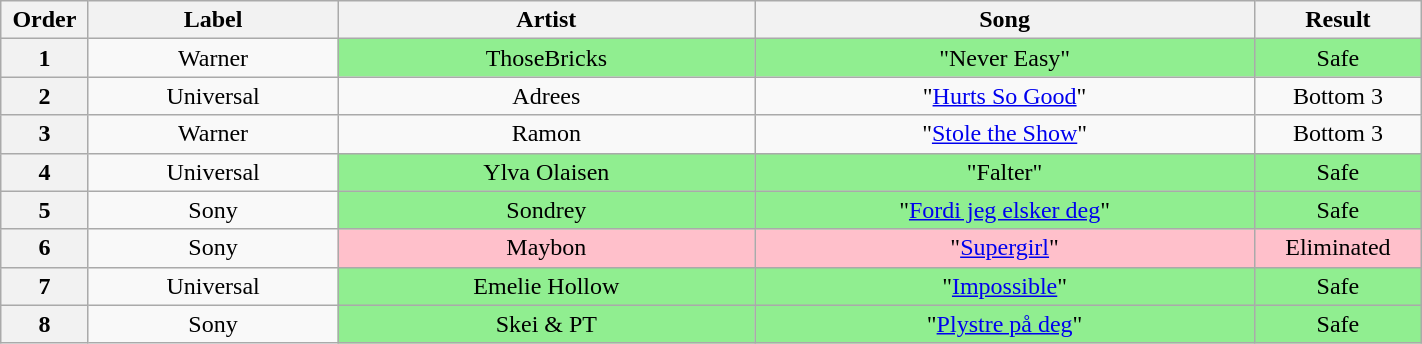<table class="wikitable" style="text-align:center; width:75%;">
<tr>
<th scope="col" style="width:05%;">Order</th>
<th scope="col" style="width:15%;">Label</th>
<th scope="col" style="width:25%;">Artist</th>
<th scope="col" style="width:30%;">Song</th>
<th scope="col" style="width:10%;">Result</th>
</tr>
<tr>
<th scope="col">1</th>
<td>Warner</td>
<td style="background:lightgreen;">ThoseBricks</td>
<td style="background:lightgreen;">"Never Easy"</td>
<td style="background:lightgreen;">Safe</td>
</tr>
<tr>
<th scope="col">2</th>
<td>Universal</td>
<td>Adrees</td>
<td>"<a href='#'>Hurts So Good</a>"</td>
<td>Bottom 3</td>
</tr>
<tr>
<th scope="col">3</th>
<td>Warner</td>
<td>Ramon</td>
<td>"<a href='#'>Stole the Show</a>"</td>
<td>Bottom 3</td>
</tr>
<tr>
<th scope="col">4</th>
<td>Universal</td>
<td style="background:lightgreen;">Ylva Olaisen</td>
<td style="background:lightgreen;">"Falter"</td>
<td style="background:lightgreen;">Safe</td>
</tr>
<tr>
<th scope="col">5</th>
<td>Sony</td>
<td style="background:lightgreen;">Sondrey</td>
<td style="background:lightgreen;">"<a href='#'>Fordi jeg elsker deg</a>"</td>
<td style="background:lightgreen;">Safe</td>
</tr>
<tr>
<th scope="col">6</th>
<td>Sony</td>
<td style="background:pink;">Maybon</td>
<td style="background:pink;">"<a href='#'>Supergirl</a>"</td>
<td style="background:pink;">Eliminated</td>
</tr>
<tr>
<th scope="col">7</th>
<td>Universal</td>
<td style="background:lightgreen;">Emelie Hollow</td>
<td style="background:lightgreen;">"<a href='#'>Impossible</a>"</td>
<td style="background:lightgreen;">Safe</td>
</tr>
<tr>
<th scope="col">8</th>
<td>Sony</td>
<td style="background:lightgreen;">Skei & PT</td>
<td style="background:lightgreen;">"<a href='#'>Plystre på deg</a>"</td>
<td style="background:lightgreen;">Safe</td>
</tr>
</table>
